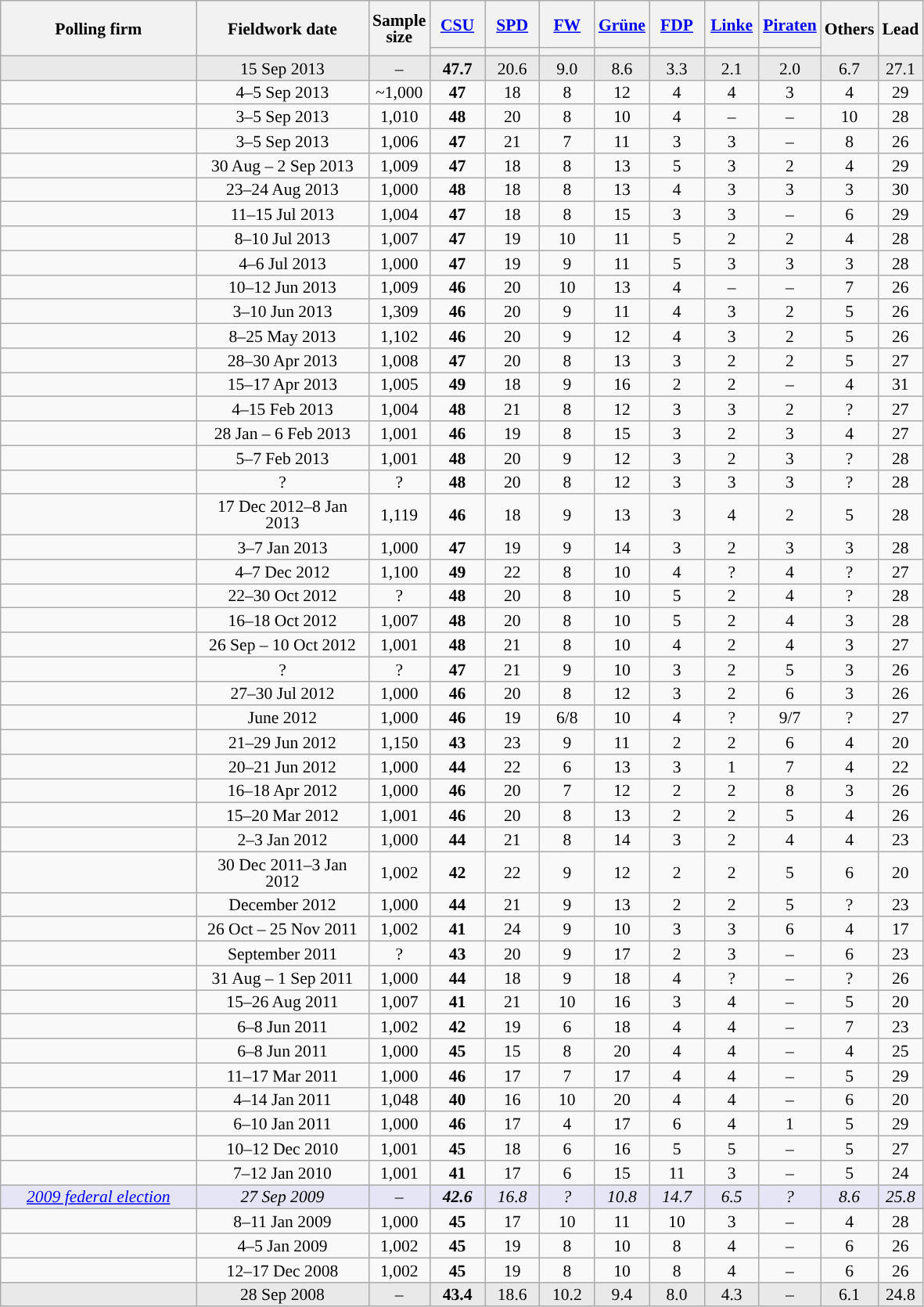<table class="wikitable sortable" style="text-align:center;font-size:90%;line-height:14px;">
<tr style="height:40px;">
<th style="width:160px;" rowspan="2">Polling firm</th>
<th style="width:140px;" rowspan="2">Fieldwork date</th>
<th style="width:35px;" rowspan="2">Sample<br>size</th>
<th class="unsortable" style="width:40px;"><a href='#'>CSU</a></th>
<th class="unsortable" style="width:40px;"><a href='#'>SPD</a></th>
<th class="unsortable" style="width:40px;"><a href='#'>FW</a></th>
<th class="unsortable" style="width:40px;"><a href='#'>Grüne</a></th>
<th class="unsortable" style="width:40px;"><a href='#'>FDP</a></th>
<th class="unsortable" style="width:40px;"><a href='#'>Linke</a></th>
<th class="unsortable" style="width:40px;"><a href='#'>Piraten</a></th>
<th class="unsortable" style="width:40px;" rowspan="2">Others</th>
<th style="width:30px;" rowspan="2">Lead</th>
</tr>
<tr>
<th style="background:"></th>
<th style="background:"></th>
<th style="background:"></th>
<th style="background:"></th>
<th style="background:"></th>
<th style="background:"></th>
<th style="background:"></th>
</tr>
<tr style="background:#E9E9E9;">
<td></td>
<td data-sort-value="2013-09-15">15 Sep 2013</td>
<td>–</td>
<td><strong>47.7</strong></td>
<td>20.6</td>
<td>9.0</td>
<td>8.6</td>
<td>3.3</td>
<td>2.1</td>
<td>2.0</td>
<td>6.7</td>
<td style="background:">27.1</td>
</tr>
<tr>
<td></td>
<td data-sort-value="2013-09-12">4–5 Sep 2013</td>
<td>~1,000</td>
<td><strong>47</strong></td>
<td>18</td>
<td>8</td>
<td>12</td>
<td>4</td>
<td>4</td>
<td>3</td>
<td>4</td>
<td style="background:">29</td>
</tr>
<tr>
<td></td>
<td data-sort-value="2013-09-06">3–5 Sep 2013</td>
<td>1,010</td>
<td><strong>48</strong></td>
<td>20</td>
<td>8</td>
<td>10</td>
<td>4</td>
<td>–</td>
<td>–</td>
<td>10</td>
<td style="background:">28</td>
</tr>
<tr>
<td></td>
<td data-sort-value="2013-09-05">3–5 Sep 2013</td>
<td>1,006</td>
<td><strong>47</strong></td>
<td>21</td>
<td>7</td>
<td>11</td>
<td>3</td>
<td>3</td>
<td>–</td>
<td>8</td>
<td style="background:">26</td>
</tr>
<tr>
<td></td>
<td data-sort-value="2013-09-03">30 Aug – 2 Sep 2013</td>
<td>1,009</td>
<td><strong>47</strong></td>
<td>18</td>
<td>8</td>
<td>13</td>
<td>5</td>
<td>3</td>
<td>2</td>
<td>4</td>
<td style="background:">29</td>
</tr>
<tr>
<td></td>
<td data-sort-value="2013-08-28">23–24 Aug 2013</td>
<td>1,000</td>
<td><strong>48</strong></td>
<td>18</td>
<td>8</td>
<td>13</td>
<td>4</td>
<td>3</td>
<td>3</td>
<td>3</td>
<td style="background:">30</td>
</tr>
<tr>
<td></td>
<td data-sort-value="2013-07-17">11–15 Jul 2013</td>
<td>1,004</td>
<td><strong>47</strong></td>
<td>18</td>
<td>8</td>
<td>15</td>
<td>3</td>
<td>3</td>
<td>–</td>
<td>6</td>
<td style="background:">29</td>
</tr>
<tr>
<td></td>
<td data-sort-value="2013-07-11">8–10 Jul 2013</td>
<td>1,007</td>
<td><strong>47</strong></td>
<td>19</td>
<td>10</td>
<td>11</td>
<td>5</td>
<td>2</td>
<td>2</td>
<td>4</td>
<td style="background:">28</td>
</tr>
<tr>
<td></td>
<td data-sort-value="2013-07-10">4–6 Jul 2013</td>
<td>1,000</td>
<td><strong>47</strong></td>
<td>19</td>
<td>9</td>
<td>11</td>
<td>5</td>
<td>3</td>
<td>3</td>
<td>3</td>
<td style="background:">28</td>
</tr>
<tr>
<td></td>
<td data-sort-value="2013-06-14">10–12 Jun 2013</td>
<td>1,009</td>
<td><strong>46</strong></td>
<td>20</td>
<td>10</td>
<td>13</td>
<td>4</td>
<td>–</td>
<td>–</td>
<td>7</td>
<td style="background:">26</td>
</tr>
<tr>
<td></td>
<td data-sort-value="2013-06-11">3–10 Jun 2013</td>
<td>1,309</td>
<td><strong>46</strong></td>
<td>20</td>
<td>9</td>
<td>11</td>
<td>4</td>
<td>3</td>
<td>2</td>
<td>5</td>
<td style="background:">26</td>
</tr>
<tr>
<td></td>
<td data-sort-value="2013-05-28">8–25 May 2013</td>
<td>1,102</td>
<td><strong>46</strong></td>
<td>20</td>
<td>9</td>
<td>12</td>
<td>4</td>
<td>3</td>
<td>2</td>
<td>5</td>
<td style="background:">26</td>
</tr>
<tr>
<td></td>
<td data-sort-value="2013-05-02">28–30 Apr 2013</td>
<td>1,008</td>
<td><strong>47</strong></td>
<td>20</td>
<td>8</td>
<td>13</td>
<td>3</td>
<td>2</td>
<td>2</td>
<td>5</td>
<td style="background:">27</td>
</tr>
<tr>
<td></td>
<td data-sort-value="2013-04-22">15–17 Apr 2013</td>
<td>1,005</td>
<td><strong>49</strong></td>
<td>18</td>
<td>9</td>
<td>16</td>
<td>2</td>
<td>2</td>
<td>–</td>
<td>4</td>
<td style="background:">31</td>
</tr>
<tr>
<td></td>
<td data-sort-value="2013-03-06">4–15 Feb 2013</td>
<td>1,004</td>
<td><strong>48</strong></td>
<td>21</td>
<td>8</td>
<td>12</td>
<td>3</td>
<td>3</td>
<td>2</td>
<td>?</td>
<td style="background:">27</td>
</tr>
<tr>
<td></td>
<td data-sort-value="2013-02-12">28 Jan – 6 Feb 2013</td>
<td>1,001</td>
<td><strong>46</strong></td>
<td>19</td>
<td>8</td>
<td>15</td>
<td>3</td>
<td>2</td>
<td>3</td>
<td>4</td>
<td style="background:">27</td>
</tr>
<tr>
<td></td>
<td data-sort-value="2013-02-10">5–7 Feb 2013</td>
<td>1,001</td>
<td><strong>48</strong></td>
<td>20</td>
<td>9</td>
<td>12</td>
<td>3</td>
<td>2</td>
<td>3</td>
<td>?</td>
<td style="background:">28</td>
</tr>
<tr>
<td></td>
<td data-sort-value="2013-01-15">?</td>
<td>?</td>
<td><strong>48</strong></td>
<td>20</td>
<td>8</td>
<td>12</td>
<td>3</td>
<td>3</td>
<td>3</td>
<td>?</td>
<td style="background:">28</td>
</tr>
<tr>
<td></td>
<td data-sort-value="2013-01-10">17 Dec 2012–8 Jan 2013</td>
<td>1,119</td>
<td><strong>46</strong></td>
<td>18</td>
<td>9</td>
<td>13</td>
<td>3</td>
<td>4</td>
<td>2</td>
<td>5</td>
<td style="background:">28</td>
</tr>
<tr>
<td></td>
<td data-sort-value="2013-01-09">3–7 Jan 2013</td>
<td>1,000</td>
<td><strong>47</strong></td>
<td>19</td>
<td>9</td>
<td>14</td>
<td>3</td>
<td>2</td>
<td>3</td>
<td>3</td>
<td style="background:">28</td>
</tr>
<tr>
<td></td>
<td data-sort-value="2012-12-15">4–7 Dec 2012</td>
<td>1,100</td>
<td><strong>49</strong></td>
<td>22</td>
<td>8</td>
<td>10</td>
<td>4</td>
<td>?</td>
<td>4</td>
<td>?</td>
<td style="background:">27</td>
</tr>
<tr>
<td></td>
<td data-sort-value="2012-11-20">22–30 Oct 2012</td>
<td>?</td>
<td><strong>48</strong></td>
<td>20</td>
<td>8</td>
<td>10</td>
<td>5</td>
<td>2</td>
<td>4</td>
<td>?</td>
<td style="background:">28</td>
</tr>
<tr>
<td></td>
<td data-sort-value="2012-10-19">16–18 Oct 2012</td>
<td>1,007</td>
<td><strong>48</strong></td>
<td>20</td>
<td>8</td>
<td>10</td>
<td>5</td>
<td>2</td>
<td>4</td>
<td>3</td>
<td style="background:">28</td>
</tr>
<tr>
<td></td>
<td data-sort-value="2012-10-14">26 Sep – 10 Oct 2012</td>
<td>1,001</td>
<td><strong>48</strong></td>
<td>21</td>
<td>8</td>
<td>10</td>
<td>4</td>
<td>2</td>
<td>4</td>
<td>3</td>
<td style="background:">27</td>
</tr>
<tr>
<td></td>
<td data-sort-value="2012-09-18">?</td>
<td>?</td>
<td><strong>47</strong></td>
<td>21</td>
<td>9</td>
<td>10</td>
<td>3</td>
<td>2</td>
<td>5</td>
<td>3</td>
<td style="background:">26</td>
</tr>
<tr>
<td></td>
<td data-sort-value="2012-08-13">27–30 Jul 2012</td>
<td>1,000</td>
<td><strong>46</strong></td>
<td>20</td>
<td>8</td>
<td>12</td>
<td>3</td>
<td>2</td>
<td>6</td>
<td>3</td>
<td style="background:">26</td>
</tr>
<tr>
<td></td>
<td data-sort-value="2012-07-17">June 2012</td>
<td>1,000</td>
<td><strong>46</strong></td>
<td>19</td>
<td>6/8</td>
<td>10</td>
<td>4</td>
<td>?</td>
<td>9/7</td>
<td>?</td>
<td style="background:">27</td>
</tr>
<tr>
<td></td>
<td data-sort-value="2012-07-04">21–29 Jun 2012</td>
<td>1,150</td>
<td><strong>43</strong></td>
<td>23</td>
<td>9</td>
<td>11</td>
<td>2</td>
<td>2</td>
<td>6</td>
<td>4</td>
<td style="background:">20</td>
</tr>
<tr>
<td></td>
<td data-sort-value="2012-06-24">20–21 Jun 2012</td>
<td>1,000</td>
<td><strong>44</strong></td>
<td>22</td>
<td>6</td>
<td>13</td>
<td>3</td>
<td>1</td>
<td>7</td>
<td>4</td>
<td style="background:">22</td>
</tr>
<tr>
<td></td>
<td data-sort-value="2012-04-20">16–18 Apr 2012</td>
<td>1,000</td>
<td><strong>46</strong></td>
<td>20</td>
<td>7</td>
<td>12</td>
<td>2</td>
<td>2</td>
<td>8</td>
<td>3</td>
<td style="background:">26</td>
</tr>
<tr>
<td></td>
<td data-sort-value="2012-03-24">15–20 Mar 2012</td>
<td>1,001</td>
<td><strong>46</strong></td>
<td>20</td>
<td>8</td>
<td>13</td>
<td>2</td>
<td>2</td>
<td>5</td>
<td>4</td>
<td style="background:">26</td>
</tr>
<tr>
<td></td>
<td data-sort-value="2012-01-04">2–3 Jan 2012</td>
<td>1,000</td>
<td><strong>44</strong></td>
<td>21</td>
<td>8</td>
<td>14</td>
<td>3</td>
<td>2</td>
<td>4</td>
<td>4</td>
<td style="background:">23</td>
</tr>
<tr>
<td></td>
<td data-sort-value="2012-01-04">30 Dec 2011–3 Jan 2012</td>
<td>1,002</td>
<td><strong>42</strong></td>
<td>22</td>
<td>9</td>
<td>12</td>
<td>2</td>
<td>2</td>
<td>5</td>
<td>6</td>
<td style="background:">20</td>
</tr>
<tr>
<td></td>
<td data-sort-value="2011-12-21">December 2012</td>
<td>1,000</td>
<td><strong>44</strong></td>
<td>21</td>
<td>9</td>
<td>13</td>
<td>2</td>
<td>2</td>
<td>5</td>
<td>?</td>
<td style="background:">23</td>
</tr>
<tr>
<td></td>
<td data-sort-value="2011-12-11">26 Oct – 25 Nov 2011</td>
<td>1,002</td>
<td><strong>41</strong></td>
<td>24</td>
<td>9</td>
<td>10</td>
<td>3</td>
<td>3</td>
<td>6</td>
<td>4</td>
<td style="background:">17</td>
</tr>
<tr>
<td></td>
<td data-sort-value="2011-09-25">September 2011</td>
<td>?</td>
<td><strong>43</strong></td>
<td>20</td>
<td>9</td>
<td>17</td>
<td>2</td>
<td>3</td>
<td>–</td>
<td>6</td>
<td style="background:">23</td>
</tr>
<tr>
<td></td>
<td data-sort-value="2011-09-06">31 Aug – 1 Sep 2011</td>
<td>1,000</td>
<td><strong>44</strong></td>
<td>18</td>
<td>9</td>
<td>18</td>
<td>4</td>
<td>?</td>
<td>–</td>
<td>?</td>
<td style="background:">26</td>
</tr>
<tr>
<td></td>
<td data-sort-value="2011-08-31">15–26 Aug 2011</td>
<td>1,007</td>
<td><strong>41</strong></td>
<td>21</td>
<td>10</td>
<td>16</td>
<td>3</td>
<td>4</td>
<td>–</td>
<td>5</td>
<td style="background:">20</td>
</tr>
<tr>
<td></td>
<td data-sort-value="2011-06-10">6–8 Jun 2011</td>
<td>1,002</td>
<td><strong>42</strong></td>
<td>19</td>
<td>6</td>
<td>18</td>
<td>4</td>
<td>4</td>
<td>–</td>
<td>7</td>
<td style="background:">23</td>
</tr>
<tr>
<td></td>
<td data-sort-value="2011-06-10">6–8 Jun 2011</td>
<td>1,000</td>
<td><strong>45</strong></td>
<td>15</td>
<td>8</td>
<td>20</td>
<td>4</td>
<td>4</td>
<td>–</td>
<td>4</td>
<td style="background:">25</td>
</tr>
<tr>
<td></td>
<td data-sort-value="2011-03-20">11–17 Mar 2011</td>
<td>1,000</td>
<td><strong>46</strong></td>
<td>17</td>
<td>7</td>
<td>17</td>
<td>4</td>
<td>4</td>
<td>–</td>
<td>5</td>
<td style="background:">29</td>
</tr>
<tr>
<td></td>
<td data-sort-value="2011-01-19">4–14 Jan 2011</td>
<td>1,048</td>
<td><strong>40</strong></td>
<td>16</td>
<td>10</td>
<td>20</td>
<td>4</td>
<td>4</td>
<td>–</td>
<td>6</td>
<td style="background:">20</td>
</tr>
<tr>
<td></td>
<td data-sort-value="2011-01-12">6–10 Jan 2011</td>
<td>1,000</td>
<td><strong>46</strong></td>
<td>17</td>
<td>4</td>
<td>17</td>
<td>6</td>
<td>4</td>
<td>1</td>
<td>5</td>
<td style="background:">29</td>
</tr>
<tr>
<td></td>
<td data-sort-value="2011-01-04">10–12 Dec 2010</td>
<td>1,001</td>
<td><strong>45</strong></td>
<td>18</td>
<td>6</td>
<td>16</td>
<td>5</td>
<td>5</td>
<td>–</td>
<td>5</td>
<td style="background:">27</td>
</tr>
<tr>
<td></td>
<td data-sort-value="2010-01-13">7–12 Jan 2010</td>
<td>1,001</td>
<td><strong>41</strong></td>
<td>17</td>
<td>6</td>
<td>15</td>
<td>11</td>
<td>3</td>
<td>–</td>
<td>5</td>
<td style="background:">24</td>
</tr>
<tr style="background:#E5E5F5;font-style:italic;">
<td><a href='#'>2009 federal election</a></td>
<td data-sort-value="2009-09-27">27 Sep 2009</td>
<td>–</td>
<td><strong>42.6</strong></td>
<td>16.8</td>
<td>?</td>
<td>10.8</td>
<td>14.7</td>
<td>6.5</td>
<td>?</td>
<td>8.6</td>
<td style="background:">25.8</td>
</tr>
<tr>
<td></td>
<td data-sort-value="2009-01-14">8–11 Jan 2009</td>
<td>1,000</td>
<td><strong>45</strong></td>
<td>17</td>
<td>10</td>
<td>11</td>
<td>10</td>
<td>3</td>
<td>–</td>
<td>4</td>
<td style="background:">28</td>
</tr>
<tr>
<td></td>
<td data-sort-value="2009-01-07">4–5 Jan 2009</td>
<td>1,002</td>
<td><strong>45</strong></td>
<td>19</td>
<td>8</td>
<td>10</td>
<td>8</td>
<td>4</td>
<td>–</td>
<td>6</td>
<td style="background:">26</td>
</tr>
<tr>
<td></td>
<td data-sort-value="2008-12-17">12–17 Dec 2008</td>
<td>1,002</td>
<td><strong>45</strong></td>
<td>19</td>
<td>8</td>
<td>10</td>
<td>8</td>
<td>4</td>
<td>–</td>
<td>6</td>
<td style="background:">26</td>
</tr>
<tr style="background:#E9E9E9;">
<td></td>
<td data-sort-value="2008-09-28">28 Sep 2008</td>
<td>–</td>
<td><strong>43.4</strong></td>
<td>18.6</td>
<td>10.2</td>
<td>9.4</td>
<td>8.0</td>
<td>4.3</td>
<td>–</td>
<td>6.1</td>
<td style="background:">24.8</td>
</tr>
</table>
